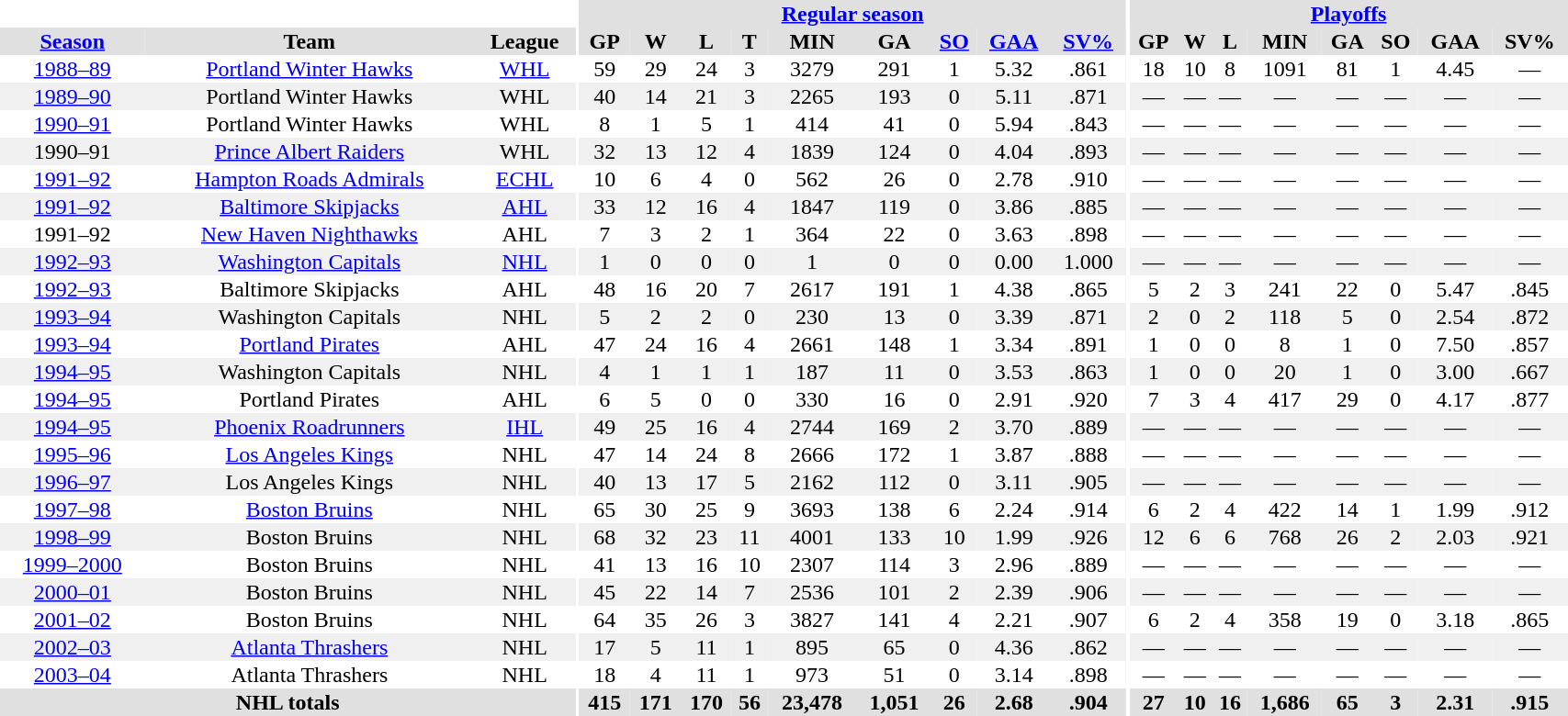<table border="0" cellpadding="1" cellspacing="0" style="text-align:center; width:90%">
<tr ALIGN="center" bgcolor="#e0e0e0">
<th align="center" colspan="3" bgcolor="#ffffff"></th>
<th align="center" rowspan="99" bgcolor="#ffffff"></th>
<th align="center" colspan="9" bgcolor="#e0e0e0"><a href='#'>Regular season</a></th>
<th align="center" rowspan="99" bgcolor="#ffffff"></th>
<th align="center" colspan="8" bgcolor="#e0e0e0"><a href='#'>Playoffs</a></th>
</tr>
<tr ALIGN="center" bgcolor="#e0e0e0">
<th><a href='#'>Season</a></th>
<th>Team</th>
<th>League</th>
<th>GP</th>
<th>W</th>
<th>L</th>
<th>T</th>
<th>MIN</th>
<th>GA</th>
<th><a href='#'>SO</a></th>
<th><a href='#'>GAA</a></th>
<th><a href='#'>SV%</a></th>
<th>GP</th>
<th>W</th>
<th>L</th>
<th>MIN</th>
<th>GA</th>
<th>SO</th>
<th>GAA</th>
<th>SV%</th>
</tr>
<tr>
<td><a href='#'>1988–89</a></td>
<td><a href='#'>Portland Winter Hawks</a></td>
<td><a href='#'>WHL</a></td>
<td>59</td>
<td>29</td>
<td>24</td>
<td>3</td>
<td>3279</td>
<td>291</td>
<td>1</td>
<td>5.32</td>
<td>.861</td>
<td>18</td>
<td>10</td>
<td>8</td>
<td>1091</td>
<td>81</td>
<td>1</td>
<td>4.45</td>
<td>—</td>
</tr>
<tr bgcolor="#f0f0f0">
<td><a href='#'>1989–90</a></td>
<td>Portland Winter Hawks</td>
<td>WHL</td>
<td>40</td>
<td>14</td>
<td>21</td>
<td>3</td>
<td>2265</td>
<td>193</td>
<td>0</td>
<td>5.11</td>
<td>.871</td>
<td>—</td>
<td>—</td>
<td>—</td>
<td>—</td>
<td>—</td>
<td>—</td>
<td>—</td>
<td>—</td>
</tr>
<tr>
<td><a href='#'>1990–91</a></td>
<td>Portland Winter Hawks</td>
<td>WHL</td>
<td>8</td>
<td>1</td>
<td>5</td>
<td>1</td>
<td>414</td>
<td>41</td>
<td>0</td>
<td>5.94</td>
<td>.843</td>
<td>—</td>
<td>—</td>
<td>—</td>
<td>—</td>
<td>—</td>
<td>—</td>
<td>—</td>
<td>—</td>
</tr>
<tr bgcolor="#f0f0f0">
<td>1990–91</td>
<td><a href='#'>Prince Albert Raiders</a></td>
<td>WHL</td>
<td>32</td>
<td>13</td>
<td>12</td>
<td>4</td>
<td>1839</td>
<td>124</td>
<td>0</td>
<td>4.04</td>
<td>.893</td>
<td>—</td>
<td>—</td>
<td>—</td>
<td>—</td>
<td>—</td>
<td>—</td>
<td>—</td>
<td>—</td>
</tr>
<tr>
<td><a href='#'>1991–92</a></td>
<td><a href='#'>Hampton Roads Admirals</a></td>
<td><a href='#'>ECHL</a></td>
<td>10</td>
<td>6</td>
<td>4</td>
<td>0</td>
<td>562</td>
<td>26</td>
<td>0</td>
<td>2.78</td>
<td>.910</td>
<td>—</td>
<td>—</td>
<td>—</td>
<td>—</td>
<td>—</td>
<td>—</td>
<td>—</td>
<td>—</td>
</tr>
<tr bgcolor="#f0f0f0">
<td><a href='#'>1991–92</a></td>
<td><a href='#'>Baltimore Skipjacks</a></td>
<td><a href='#'>AHL</a></td>
<td>33</td>
<td>12</td>
<td>16</td>
<td>4</td>
<td>1847</td>
<td>119</td>
<td>0</td>
<td>3.86</td>
<td>.885</td>
<td>—</td>
<td>—</td>
<td>—</td>
<td>—</td>
<td>—</td>
<td>—</td>
<td>—</td>
<td>—</td>
</tr>
<tr>
<td>1991–92</td>
<td><a href='#'>New Haven Nighthawks</a></td>
<td>AHL</td>
<td>7</td>
<td>3</td>
<td>2</td>
<td>1</td>
<td>364</td>
<td>22</td>
<td>0</td>
<td>3.63</td>
<td>.898</td>
<td>—</td>
<td>—</td>
<td>—</td>
<td>—</td>
<td>—</td>
<td>—</td>
<td>—</td>
<td>—</td>
</tr>
<tr bgcolor="#f0f0f0">
<td><a href='#'>1992–93</a></td>
<td><a href='#'>Washington Capitals</a></td>
<td><a href='#'>NHL</a></td>
<td>1</td>
<td>0</td>
<td>0</td>
<td>0</td>
<td>1</td>
<td>0</td>
<td>0</td>
<td>0.00</td>
<td>1.000</td>
<td>—</td>
<td>—</td>
<td>—</td>
<td>—</td>
<td>—</td>
<td>—</td>
<td>—</td>
<td>—</td>
</tr>
<tr>
<td><a href='#'>1992–93</a></td>
<td>Baltimore Skipjacks</td>
<td>AHL</td>
<td>48</td>
<td>16</td>
<td>20</td>
<td>7</td>
<td>2617</td>
<td>191</td>
<td>1</td>
<td>4.38</td>
<td>.865</td>
<td>5</td>
<td>2</td>
<td>3</td>
<td>241</td>
<td>22</td>
<td>0</td>
<td>5.47</td>
<td>.845</td>
</tr>
<tr bgcolor="#f0f0f0">
<td><a href='#'>1993–94</a></td>
<td>Washington Capitals</td>
<td>NHL</td>
<td>5</td>
<td>2</td>
<td>2</td>
<td>0</td>
<td>230</td>
<td>13</td>
<td>0</td>
<td>3.39</td>
<td>.871</td>
<td>2</td>
<td>0</td>
<td>2</td>
<td>118</td>
<td>5</td>
<td>0</td>
<td>2.54</td>
<td>.872</td>
</tr>
<tr>
<td><a href='#'>1993–94</a></td>
<td><a href='#'>Portland Pirates</a></td>
<td>AHL</td>
<td>47</td>
<td>24</td>
<td>16</td>
<td>4</td>
<td>2661</td>
<td>148</td>
<td>1</td>
<td>3.34</td>
<td>.891</td>
<td>1</td>
<td>0</td>
<td>0</td>
<td>8</td>
<td>1</td>
<td>0</td>
<td>7.50</td>
<td>.857</td>
</tr>
<tr bgcolor="#f0f0f0">
<td><a href='#'>1994–95</a></td>
<td>Washington Capitals</td>
<td>NHL</td>
<td>4</td>
<td>1</td>
<td>1</td>
<td>1</td>
<td>187</td>
<td>11</td>
<td>0</td>
<td>3.53</td>
<td>.863</td>
<td>1</td>
<td>0</td>
<td>0</td>
<td>20</td>
<td>1</td>
<td>0</td>
<td>3.00</td>
<td>.667</td>
</tr>
<tr>
<td><a href='#'>1994–95</a></td>
<td>Portland Pirates</td>
<td>AHL</td>
<td>6</td>
<td>5</td>
<td>0</td>
<td>0</td>
<td>330</td>
<td>16</td>
<td>0</td>
<td>2.91</td>
<td>.920</td>
<td>7</td>
<td>3</td>
<td>4</td>
<td>417</td>
<td>29</td>
<td>0</td>
<td>4.17</td>
<td>.877</td>
</tr>
<tr bgcolor="#f0f0f0">
<td><a href='#'>1994–95</a></td>
<td><a href='#'>Phoenix Roadrunners</a></td>
<td><a href='#'>IHL</a></td>
<td>49</td>
<td>25</td>
<td>16</td>
<td>4</td>
<td>2744</td>
<td>169</td>
<td>2</td>
<td>3.70</td>
<td>.889</td>
<td>—</td>
<td>—</td>
<td>—</td>
<td>—</td>
<td>—</td>
<td>—</td>
<td>—</td>
<td>—</td>
</tr>
<tr>
<td><a href='#'>1995–96</a></td>
<td><a href='#'>Los Angeles Kings</a></td>
<td>NHL</td>
<td>47</td>
<td>14</td>
<td>24</td>
<td>8</td>
<td>2666</td>
<td>172</td>
<td>1</td>
<td>3.87</td>
<td>.888</td>
<td>—</td>
<td>—</td>
<td>—</td>
<td>—</td>
<td>—</td>
<td>—</td>
<td>—</td>
<td>—</td>
</tr>
<tr bgcolor="#f0f0f0">
<td><a href='#'>1996–97</a></td>
<td>Los Angeles Kings</td>
<td>NHL</td>
<td>40</td>
<td>13</td>
<td>17</td>
<td>5</td>
<td>2162</td>
<td>112</td>
<td>0</td>
<td>3.11</td>
<td>.905</td>
<td>—</td>
<td>—</td>
<td>—</td>
<td>—</td>
<td>—</td>
<td>—</td>
<td>—</td>
<td>—</td>
</tr>
<tr>
<td><a href='#'>1997–98</a></td>
<td><a href='#'>Boston Bruins</a></td>
<td>NHL</td>
<td>65</td>
<td>30</td>
<td>25</td>
<td>9</td>
<td>3693</td>
<td>138</td>
<td>6</td>
<td>2.24</td>
<td>.914</td>
<td>6</td>
<td>2</td>
<td>4</td>
<td>422</td>
<td>14</td>
<td>1</td>
<td>1.99</td>
<td>.912</td>
</tr>
<tr bgcolor="#f0f0f0">
<td><a href='#'>1998–99</a></td>
<td>Boston Bruins</td>
<td>NHL</td>
<td>68</td>
<td>32</td>
<td>23</td>
<td>11</td>
<td>4001</td>
<td>133</td>
<td>10</td>
<td>1.99</td>
<td>.926</td>
<td>12</td>
<td>6</td>
<td>6</td>
<td>768</td>
<td>26</td>
<td>2</td>
<td>2.03</td>
<td>.921</td>
</tr>
<tr>
<td><a href='#'>1999–2000</a></td>
<td>Boston Bruins</td>
<td>NHL</td>
<td>41</td>
<td>13</td>
<td>16</td>
<td>10</td>
<td>2307</td>
<td>114</td>
<td>3</td>
<td>2.96</td>
<td>.889</td>
<td>—</td>
<td>—</td>
<td>—</td>
<td>—</td>
<td>—</td>
<td>—</td>
<td>—</td>
<td>—</td>
</tr>
<tr bgcolor="#f0f0f0">
<td><a href='#'>2000–01</a></td>
<td>Boston Bruins</td>
<td>NHL</td>
<td>45</td>
<td>22</td>
<td>14</td>
<td>7</td>
<td>2536</td>
<td>101</td>
<td>2</td>
<td>2.39</td>
<td>.906</td>
<td>—</td>
<td>—</td>
<td>—</td>
<td>—</td>
<td>—</td>
<td>—</td>
<td>—</td>
<td>—</td>
</tr>
<tr>
<td><a href='#'>2001–02</a></td>
<td>Boston Bruins</td>
<td>NHL</td>
<td>64</td>
<td>35</td>
<td>26</td>
<td>3</td>
<td>3827</td>
<td>141</td>
<td>4</td>
<td>2.21</td>
<td>.907</td>
<td>6</td>
<td>2</td>
<td>4</td>
<td>358</td>
<td>19</td>
<td>0</td>
<td>3.18</td>
<td>.865</td>
</tr>
<tr bgcolor="#f0f0f0">
<td><a href='#'>2002–03</a></td>
<td><a href='#'>Atlanta Thrashers</a></td>
<td>NHL</td>
<td>17</td>
<td>5</td>
<td>11</td>
<td>1</td>
<td>895</td>
<td>65</td>
<td>0</td>
<td>4.36</td>
<td>.862</td>
<td>—</td>
<td>—</td>
<td>—</td>
<td>—</td>
<td>—</td>
<td>—</td>
<td>—</td>
<td>—</td>
</tr>
<tr>
<td><a href='#'>2003–04</a></td>
<td>Atlanta Thrashers</td>
<td>NHL</td>
<td>18</td>
<td>4</td>
<td>11</td>
<td>1</td>
<td>973</td>
<td>51</td>
<td>0</td>
<td>3.14</td>
<td>.898</td>
<td>—</td>
<td>—</td>
<td>—</td>
<td>—</td>
<td>—</td>
<td>—</td>
<td>—</td>
<td>—</td>
</tr>
<tr bgcolor="#e0e0e0">
<th colspan="3">NHL totals</th>
<th>415</th>
<th>171</th>
<th>170</th>
<th>56</th>
<th>23,478</th>
<th>1,051</th>
<th>26</th>
<th>2.68</th>
<th>.904</th>
<th>27</th>
<th>10</th>
<th>16</th>
<th>1,686</th>
<th>65</th>
<th>3</th>
<th>2.31</th>
<th>.915</th>
</tr>
</table>
